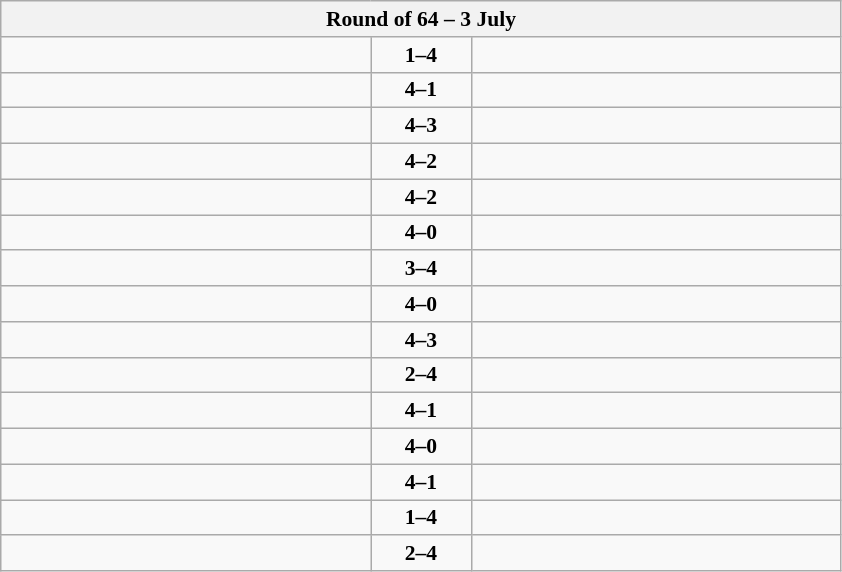<table class="wikitable" style="text-align: center; font-size:90% ">
<tr>
<th colspan=3>Round of 64 – 3 July</th>
</tr>
<tr>
<td align=left width="240"></td>
<td align=center width="60"><strong>1–4</strong></td>
<td align=left width="240"><strong></strong></td>
</tr>
<tr>
<td align=left><strong></strong></td>
<td align=center><strong>4–1</strong></td>
<td align=left></td>
</tr>
<tr>
<td align=left><strong></strong></td>
<td align=center><strong>4–3</strong></td>
<td align=left></td>
</tr>
<tr>
<td align=left><strong></strong></td>
<td align=center><strong>4–2</strong></td>
<td align=left></td>
</tr>
<tr>
<td align=left><strong></strong></td>
<td align=center><strong>4–2</strong></td>
<td align=left></td>
</tr>
<tr>
<td align=left><strong></strong></td>
<td align=center><strong>4–0</strong></td>
<td align=left></td>
</tr>
<tr>
<td align=left></td>
<td align=center><strong>3–4</strong></td>
<td align=left><strong></strong></td>
</tr>
<tr>
<td align=left><strong></strong></td>
<td align=center><strong>4–0</strong></td>
<td align=left></td>
</tr>
<tr>
<td align=left><strong></strong></td>
<td align=center><strong>4–3</strong></td>
<td align=left></td>
</tr>
<tr>
<td align=left></td>
<td align=center><strong>2–4</strong></td>
<td align=left><strong></strong></td>
</tr>
<tr>
<td align=left><strong></strong></td>
<td align=center><strong>4–1</strong></td>
<td align=left></td>
</tr>
<tr>
<td align=left><strong></strong></td>
<td align=center><strong>4–0</strong></td>
<td align=left></td>
</tr>
<tr>
<td align=left><strong></strong></td>
<td align=center><strong>4–1</strong></td>
<td align=left></td>
</tr>
<tr>
<td align=left></td>
<td align=center><strong>1–4</strong></td>
<td align=left><strong></strong></td>
</tr>
<tr>
<td align=left></td>
<td align=center><strong>2–4</strong></td>
<td align=left><strong></strong></td>
</tr>
</table>
